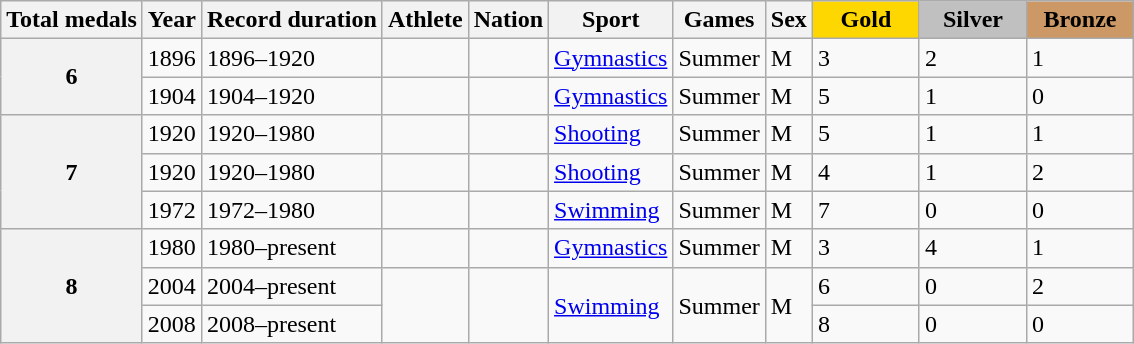<table class="wikitable">
<tr>
<th>Total medals</th>
<th>Year</th>
<th>Record duration</th>
<th>Athlete</th>
<th>Nation</th>
<th>Sport</th>
<th>Games</th>
<th>Sex</th>
<th style="background-color:gold; width:4.0em; font-weight:bold;">Gold</th>
<th style="background-color:silver; width:4.0em; font-weight:bold;">Silver</th>
<th style="background-color:#cc9966; width:4.0em; font-weight:bold;">Bronze</th>
</tr>
<tr>
<th rowspan=2>6</th>
<td>1896</td>
<td>1896–1920</td>
<td></td>
<td></td>
<td><a href='#'>Gymnastics</a></td>
<td>Summer</td>
<td>M</td>
<td>3</td>
<td>2</td>
<td>1</td>
</tr>
<tr>
<td>1904</td>
<td>1904–1920</td>
<td></td>
<td></td>
<td><a href='#'>Gymnastics</a></td>
<td>Summer</td>
<td>M</td>
<td>5</td>
<td>1</td>
<td>0</td>
</tr>
<tr>
<th rowspan=3>7</th>
<td>1920</td>
<td>1920–1980</td>
<td></td>
<td></td>
<td><a href='#'>Shooting</a></td>
<td>Summer</td>
<td>M</td>
<td>5</td>
<td>1</td>
<td>1</td>
</tr>
<tr>
<td>1920</td>
<td>1920–1980</td>
<td></td>
<td></td>
<td><a href='#'>Shooting</a></td>
<td>Summer</td>
<td>M</td>
<td>4</td>
<td>1</td>
<td>2</td>
</tr>
<tr>
<td>1972</td>
<td>1972–1980</td>
<td></td>
<td></td>
<td><a href='#'>Swimming</a></td>
<td>Summer</td>
<td>M</td>
<td>7</td>
<td>0</td>
<td>0</td>
</tr>
<tr>
<th rowspan=3>8</th>
<td>1980</td>
<td>1980–present</td>
<td></td>
<td></td>
<td><a href='#'>Gymnastics</a></td>
<td>Summer</td>
<td>M</td>
<td>3</td>
<td>4</td>
<td>1</td>
</tr>
<tr>
<td>2004</td>
<td>2004–present</td>
<td rowspan=2></td>
<td rowspan=2></td>
<td rowspan=2><a href='#'>Swimming</a></td>
<td rowspan=2>Summer</td>
<td rowspan=2>M</td>
<td>6</td>
<td>0</td>
<td>2</td>
</tr>
<tr>
<td>2008</td>
<td>2008–present</td>
<td>8</td>
<td>0</td>
<td>0</td>
</tr>
</table>
